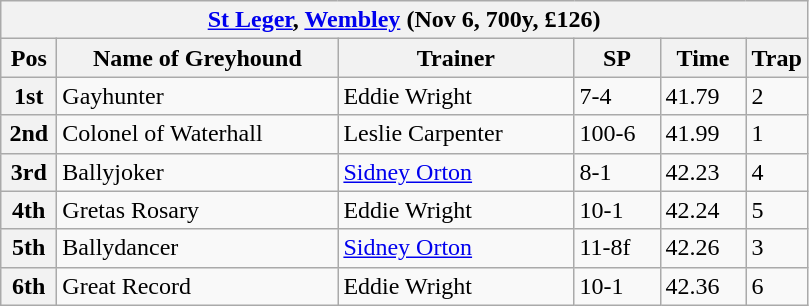<table class="wikitable">
<tr>
<th colspan="6"><a href='#'>St Leger</a>, <a href='#'>Wembley</a> (Nov 6, 700y, £126)</th>
</tr>
<tr>
<th width=30>Pos</th>
<th width=180>Name of Greyhound</th>
<th width=150>Trainer</th>
<th width=50>SP</th>
<th width=50>Time</th>
<th width=30>Trap</th>
</tr>
<tr>
<th>1st</th>
<td>Gayhunter</td>
<td>Eddie Wright</td>
<td>7-4</td>
<td>41.79</td>
<td>2</td>
</tr>
<tr>
<th>2nd</th>
<td>Colonel of Waterhall</td>
<td>Leslie Carpenter</td>
<td>100-6</td>
<td>41.99</td>
<td>1</td>
</tr>
<tr>
<th>3rd</th>
<td>Ballyjoker</td>
<td><a href='#'>Sidney Orton</a></td>
<td>8-1</td>
<td>42.23</td>
<td>4</td>
</tr>
<tr>
<th>4th</th>
<td>Gretas Rosary</td>
<td>Eddie Wright</td>
<td>10-1</td>
<td>42.24</td>
<td>5</td>
</tr>
<tr>
<th>5th</th>
<td>Ballydancer</td>
<td><a href='#'>Sidney Orton</a></td>
<td>11-8f</td>
<td>42.26</td>
<td>3</td>
</tr>
<tr>
<th>6th</th>
<td>Great Record</td>
<td>Eddie Wright</td>
<td>10-1</td>
<td>42.36</td>
<td>6</td>
</tr>
</table>
